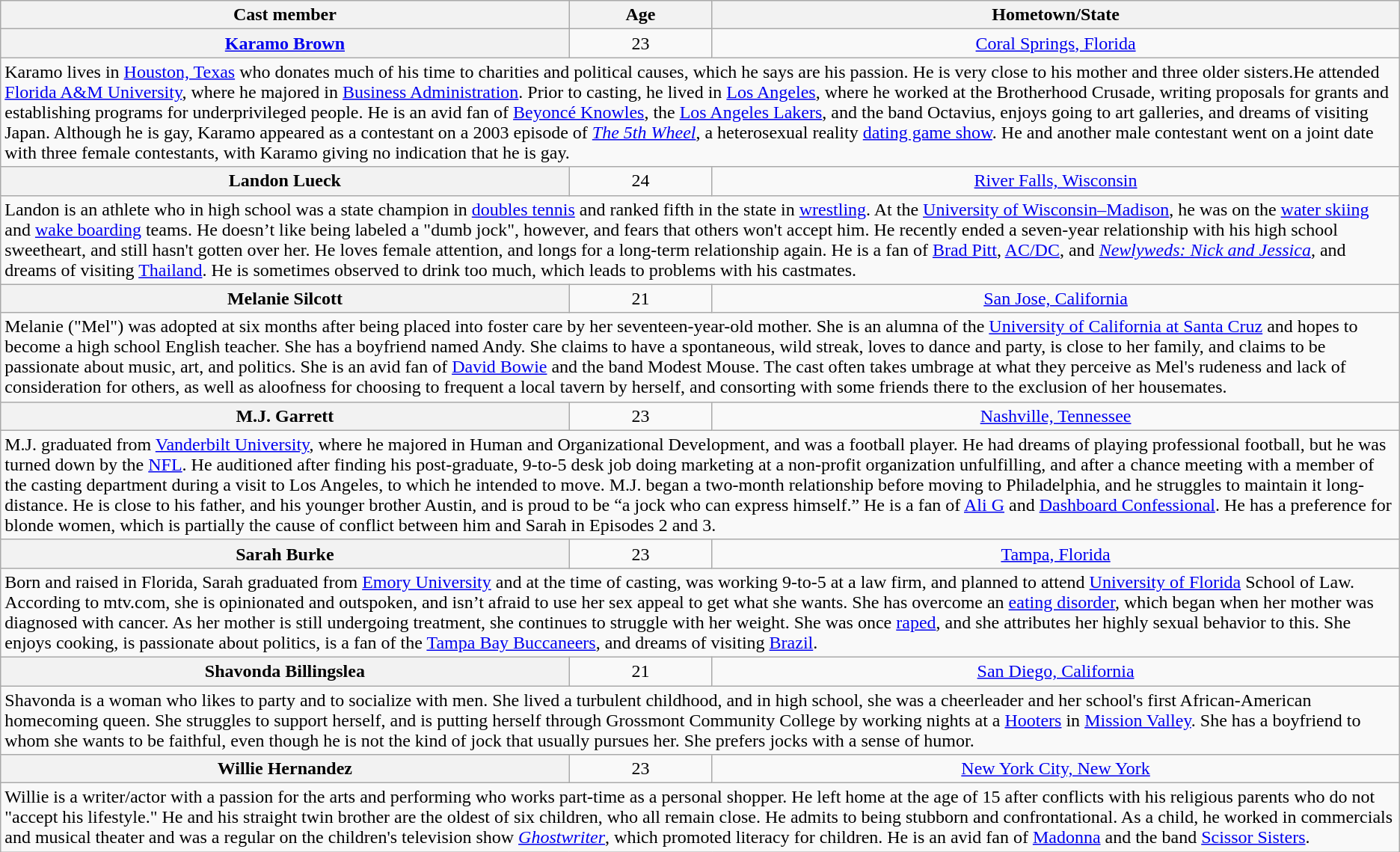<table class="wikitable sortable" style="text-align:center;">
<tr>
<th scope="col">Cast member</th>
<th scope="col">Age</th>
<th scope="col">Hometown/State</th>
</tr>
<tr>
<th scope="row"><a href='#'>Karamo Brown</a></th>
<td>23</td>
<td><a href='#'>Coral Springs, Florida</a></td>
</tr>
<tr class="expand-child">
<td align="left" colspan="3">Karamo lives in <a href='#'>Houston, Texas</a> who donates much of his time to charities and political causes, which he says are his passion. He is very close to his mother and three older sisters.He attended <a href='#'>Florida A&M University</a>, where he majored in <a href='#'>Business Administration</a>. Prior to casting, he lived in <a href='#'>Los Angeles</a>, where he worked at the Brotherhood Crusade, writing proposals for grants and establishing programs for underprivileged people. He is an avid fan of <a href='#'>Beyoncé Knowles</a>, the <a href='#'>Los Angeles Lakers</a>, and the band Octavius, enjoys going to art galleries, and dreams of visiting Japan.  Although he is gay, Karamo appeared as a contestant on a 2003 episode of <em><a href='#'>The 5th Wheel</a></em>, a heterosexual reality <a href='#'>dating game show</a>.  He and another male contestant went on a joint date with three female contestants, with Karamo giving no indication that he is gay.</td>
</tr>
<tr>
<th scope="row">Landon Lueck</th>
<td>24</td>
<td><a href='#'>River Falls, Wisconsin</a></td>
</tr>
<tr class="expand-child">
<td align="left" colspan="3">Landon is an athlete who in high school was a state champion in <a href='#'>doubles tennis</a> and ranked fifth in the state in <a href='#'>wrestling</a>. At the <a href='#'>University of Wisconsin–Madison</a>, he was on the <a href='#'>water skiing</a> and <a href='#'>wake boarding</a> teams. He doesn’t like being labeled a "dumb jock", however, and fears that others won't accept him. He recently ended a seven-year relationship with his high school sweetheart, and still hasn't gotten over her. He loves female attention, and longs for a long-term relationship again. He is a fan of <a href='#'>Brad Pitt</a>, <a href='#'>AC/DC</a>, and <em> <a href='#'>Newlyweds: Nick and Jessica</a></em>, and dreams of visiting <a href='#'>Thailand</a>. He is sometimes observed to drink too much, which leads to problems with his castmates.</td>
</tr>
<tr>
<th scope="row">Melanie Silcott</th>
<td>21</td>
<td><a href='#'>San Jose, California</a></td>
</tr>
<tr class="expand-child">
<td align="left" colspan="3">Melanie ("Mel") was adopted at six months after being placed into foster care by her seventeen-year-old mother. She is an alumna of the <a href='#'>University of California at Santa Cruz</a> and hopes to become a high school English teacher. She has a boyfriend named Andy. She claims to have a spontaneous, wild streak, loves to dance and party, is close to her family, and claims to be passionate about music, art, and politics. She is an avid fan of <a href='#'>David Bowie</a> and the band Modest Mouse. The cast often takes umbrage at what they perceive as Mel's rudeness and lack of consideration for others, as well as aloofness for choosing to frequent a local tavern by herself, and consorting with some friends there to the exclusion of her housemates.</td>
</tr>
<tr>
<th scope="row">M.J. Garrett</th>
<td>23</td>
<td><a href='#'>Nashville, Tennessee</a></td>
</tr>
<tr class="expand-child">
<td align="left" colspan="3">M.J. graduated from <a href='#'>Vanderbilt University</a>, where he majored in Human and Organizational Development, and was a football player. He had dreams of playing professional football, but he was turned down by the <a href='#'>NFL</a>. He auditioned after finding his post-graduate, 9-to-5 desk job doing marketing at a non-profit organization unfulfilling, and after a chance meeting with a member of the casting department during a visit to Los Angeles, to which he intended to move. M.J. began a two-month relationship before moving to Philadelphia, and he struggles to maintain it long-distance. He is close to his father, and his younger brother Austin, and is proud to be “a jock who can express himself.” He is a fan of <a href='#'>Ali G</a> and <a href='#'>Dashboard Confessional</a>. He has a preference for blonde women, which is partially the cause of conflict between him and Sarah in Episodes 2 and 3.</td>
</tr>
<tr>
<th scope="row">Sarah Burke</th>
<td>23</td>
<td><a href='#'>Tampa, Florida</a></td>
</tr>
<tr class="expand-child">
<td align="left" colspan="3">Born and raised in Florida, Sarah graduated from <a href='#'>Emory University</a> and at the time of casting, was working 9-to-5 at a law firm, and planned to attend <a href='#'>University of Florida</a> School of Law. According to mtv.com, she is opinionated and outspoken, and isn’t afraid to use her sex appeal to get what she wants. She has overcome an <a href='#'>eating disorder</a>, which began when her mother was diagnosed with cancer. As her mother is still undergoing treatment, she continues to struggle with her weight. She was once <a href='#'>raped</a>, and she attributes her highly sexual behavior to this. She enjoys cooking, is passionate about politics, is a fan of the <a href='#'>Tampa Bay Buccaneers</a>, and dreams of visiting <a href='#'>Brazil</a>.</td>
</tr>
<tr>
<th scope="row">Shavonda Billingslea</th>
<td>21</td>
<td><a href='#'>San Diego, California</a></td>
</tr>
<tr class="expand-child">
<td align="left" colspan="3">Shavonda is a woman who likes to party and to socialize with men. She lived a turbulent childhood, and in high school, she was a cheerleader and her school's first African-American homecoming queen. She struggles to support herself, and is putting herself through Grossmont Community College by working nights at a <a href='#'>Hooters</a> in <a href='#'>Mission Valley</a>. She has a boyfriend to whom she wants to be faithful, even though he is not the kind of jock that usually pursues her. She prefers jocks with a sense of humor.</td>
</tr>
<tr>
<th scope="row">Willie Hernandez</th>
<td>23</td>
<td><a href='#'>New York City, New York</a></td>
</tr>
<tr class="expand-child">
<td align="left" colspan="3">Willie is a writer/actor with a passion for the arts and performing who works part-time as a personal shopper. He left home at the age of 15 after conflicts with his religious parents who do not "accept his lifestyle." He and his straight twin brother are the oldest of six children, who all remain close. He admits to being stubborn and confrontational. As a child, he worked in commercials and musical theater and was a regular on the children's television show <em><a href='#'>Ghostwriter</a></em>, which promoted literacy for children. He is an avid fan of <a href='#'>Madonna</a> and the band <a href='#'>Scissor Sisters</a>.</td>
</tr>
</table>
